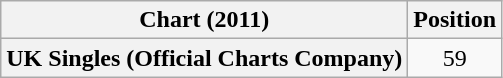<table class="wikitable plainrowheaders" style="text-align:center">
<tr>
<th scope="col">Chart (2011)</th>
<th scope="col">Position</th>
</tr>
<tr>
<th scope="row">UK Singles (Official Charts Company)</th>
<td>59</td>
</tr>
</table>
